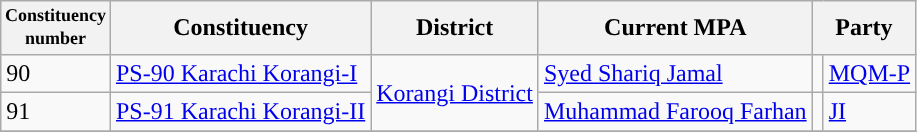<table class="wikitable">
<tr>
<th width="50px" style="font-size:75%">Constituency number</th>
<th>Constituency</th>
<th>District</th>
<th>Current MPA</th>
<th colspan="2">Party</th>
</tr>
<tr>
<td>90</td>
<td><a href='#'>PS-90 Karachi Korangi-I</a></td>
<td rowspan="2"><a href='#'>Korangi District</a></td>
<td><a href='#'>Syed Shariq Jamal</a></td>
<td></td>
<td><a href='#'>MQM-P</a></td>
</tr>
<tr>
<td>91</td>
<td><a href='#'>PS-91 Karachi Korangi-II</a></td>
<td><a href='#'>Muhammad Farooq Farhan</a></td>
<td></td>
<td><a href='#'>JI</a></td>
</tr>
<tr>
</tr>
</table>
